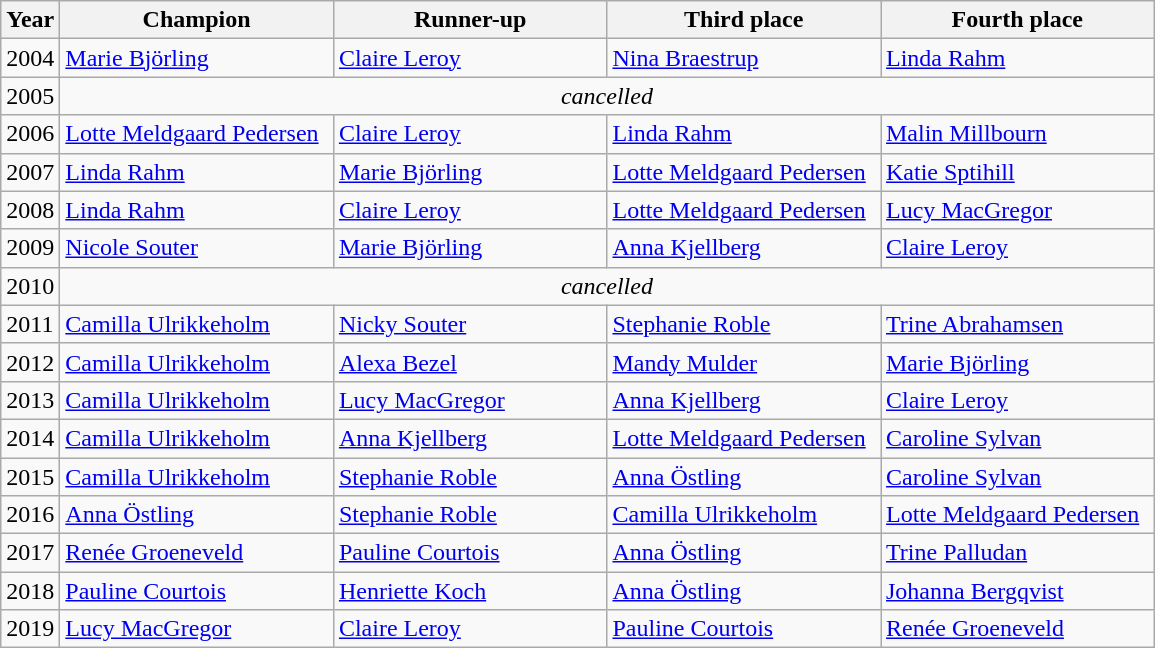<table class="wikitable">
<tr>
<th>Year</th>
<th style="width:175px;">Champion</th>
<th style="width:175px;">Runner-up</th>
<th style="width:175px;">Third place</th>
<th style="width:175px;">Fourth place</th>
</tr>
<tr>
<td>2004</td>
<td> <a href='#'>Marie Björling</a></td>
<td> <a href='#'>Claire Leroy</a></td>
<td> <a href='#'>Nina Braestrup</a></td>
<td> <a href='#'>Linda Rahm</a></td>
</tr>
<tr>
<td>2005</td>
<td colspan=4 align=center><em>cancelled</em></td>
</tr>
<tr>
<td>2006</td>
<td> <a href='#'>Lotte Meldgaard Pedersen</a></td>
<td> <a href='#'>Claire Leroy</a></td>
<td> <a href='#'>Linda Rahm</a></td>
<td> <a href='#'>Malin Millbourn</a></td>
</tr>
<tr>
<td>2007</td>
<td> <a href='#'>Linda Rahm</a></td>
<td> <a href='#'>Marie Björling</a></td>
<td> <a href='#'>Lotte Meldgaard Pedersen</a></td>
<td> <a href='#'>Katie Sptihill</a></td>
</tr>
<tr>
<td>2008</td>
<td> <a href='#'>Linda Rahm</a></td>
<td> <a href='#'>Claire Leroy</a></td>
<td> <a href='#'>Lotte Meldgaard Pedersen</a></td>
<td> <a href='#'>Lucy MacGregor</a></td>
</tr>
<tr>
<td>2009</td>
<td> <a href='#'>Nicole Souter</a></td>
<td> <a href='#'>Marie Björling</a></td>
<td> <a href='#'>Anna Kjellberg</a></td>
<td> <a href='#'>Claire Leroy</a></td>
</tr>
<tr>
<td>2010</td>
<td colspan=4 align=center><em>cancelled</em></td>
</tr>
<tr>
<td>2011</td>
<td> <a href='#'>Camilla Ulrikkeholm</a></td>
<td> <a href='#'>Nicky Souter</a></td>
<td> <a href='#'>Stephanie Roble</a></td>
<td> <a href='#'>Trine Abrahamsen</a></td>
</tr>
<tr>
<td>2012</td>
<td> <a href='#'>Camilla Ulrikkeholm</a></td>
<td> <a href='#'>Alexa Bezel</a></td>
<td> <a href='#'>Mandy Mulder</a></td>
<td> <a href='#'>Marie Björling</a></td>
</tr>
<tr>
<td>2013</td>
<td> <a href='#'>Camilla Ulrikkeholm</a></td>
<td> <a href='#'>Lucy MacGregor</a></td>
<td> <a href='#'>Anna Kjellberg</a></td>
<td> <a href='#'>Claire Leroy</a></td>
</tr>
<tr>
<td>2014</td>
<td> <a href='#'>Camilla Ulrikkeholm</a></td>
<td> <a href='#'>Anna Kjellberg</a></td>
<td> <a href='#'>Lotte Meldgaard Pedersen</a></td>
<td> <a href='#'>Caroline Sylvan</a></td>
</tr>
<tr>
<td>2015</td>
<td> <a href='#'>Camilla Ulrikkeholm</a></td>
<td> <a href='#'>Stephanie Roble</a></td>
<td> <a href='#'>Anna Östling</a></td>
<td> <a href='#'>Caroline Sylvan</a></td>
</tr>
<tr>
<td>2016</td>
<td> <a href='#'>Anna Östling</a></td>
<td> <a href='#'>Stephanie Roble</a></td>
<td> <a href='#'>Camilla Ulrikkeholm</a></td>
<td> <a href='#'>Lotte Meldgaard Pedersen</a></td>
</tr>
<tr>
<td>2017</td>
<td> <a href='#'>Renée Groeneveld</a></td>
<td> <a href='#'>Pauline Courtois</a></td>
<td> <a href='#'>Anna Östling</a></td>
<td> <a href='#'>Trine Palludan</a></td>
</tr>
<tr>
<td>2018</td>
<td> <a href='#'>Pauline Courtois</a></td>
<td> <a href='#'>Henriette Koch</a></td>
<td> <a href='#'>Anna Östling</a></td>
<td> <a href='#'>Johanna Bergqvist</a></td>
</tr>
<tr>
<td>2019</td>
<td> <a href='#'>Lucy MacGregor</a></td>
<td> <a href='#'>Claire Leroy</a></td>
<td> <a href='#'>Pauline Courtois</a></td>
<td> <a href='#'>Renée Groeneveld</a></td>
</tr>
</table>
